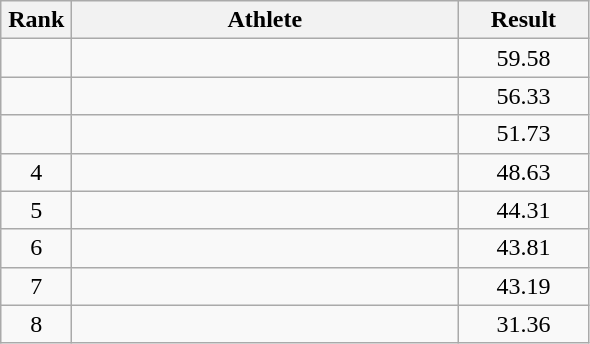<table class=wikitable style="text-align:center">
<tr>
<th width=40>Rank</th>
<th width=250>Athlete</th>
<th width=80>Result</th>
</tr>
<tr>
<td></td>
<td align=left></td>
<td>59.58</td>
</tr>
<tr>
<td></td>
<td align=left></td>
<td>56.33</td>
</tr>
<tr>
<td></td>
<td align=left></td>
<td>51.73</td>
</tr>
<tr>
<td>4</td>
<td align=left></td>
<td>48.63</td>
</tr>
<tr>
<td>5</td>
<td align=left></td>
<td>44.31</td>
</tr>
<tr>
<td>6</td>
<td align=left></td>
<td>43.81</td>
</tr>
<tr>
<td>7</td>
<td align=left></td>
<td>43.19</td>
</tr>
<tr>
<td>8</td>
<td align=left></td>
<td>31.36</td>
</tr>
</table>
